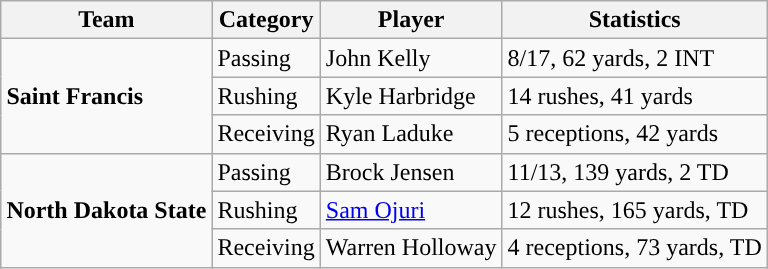<table class="wikitable" style="float: right;">
<tr>
<th>Team</th>
<th>Category</th>
<th>Player</th>
<th>Statistics</th>
</tr>
<tr>
<td rowspan=3><strong>Saint Francis</strong></td>
<td>Passing</td>
<td>John Kelly</td>
<td>8/17, 62 yards, 2 INT</td>
</tr>
<tr>
<td>Rushing</td>
<td>Kyle Harbridge</td>
<td>14 rushes, 41 yards</td>
</tr>
<tr>
<td>Receiving</td>
<td>Ryan Laduke</td>
<td>5 receptions, 42 yards</td>
</tr>
<tr>
<td rowspan=3><strong>North Dakota State</strong></td>
<td>Passing</td>
<td>Brock Jensen</td>
<td>11/13, 139 yards, 2 TD</td>
</tr>
<tr>
<td>Rushing</td>
<td><a href='#'>Sam Ojuri</a></td>
<td>12 rushes, 165 yards, TD</td>
</tr>
<tr>
<td>Receiving</td>
<td>Warren Holloway</td>
<td>4 receptions, 73 yards, TD</td>
</tr>
</table>
